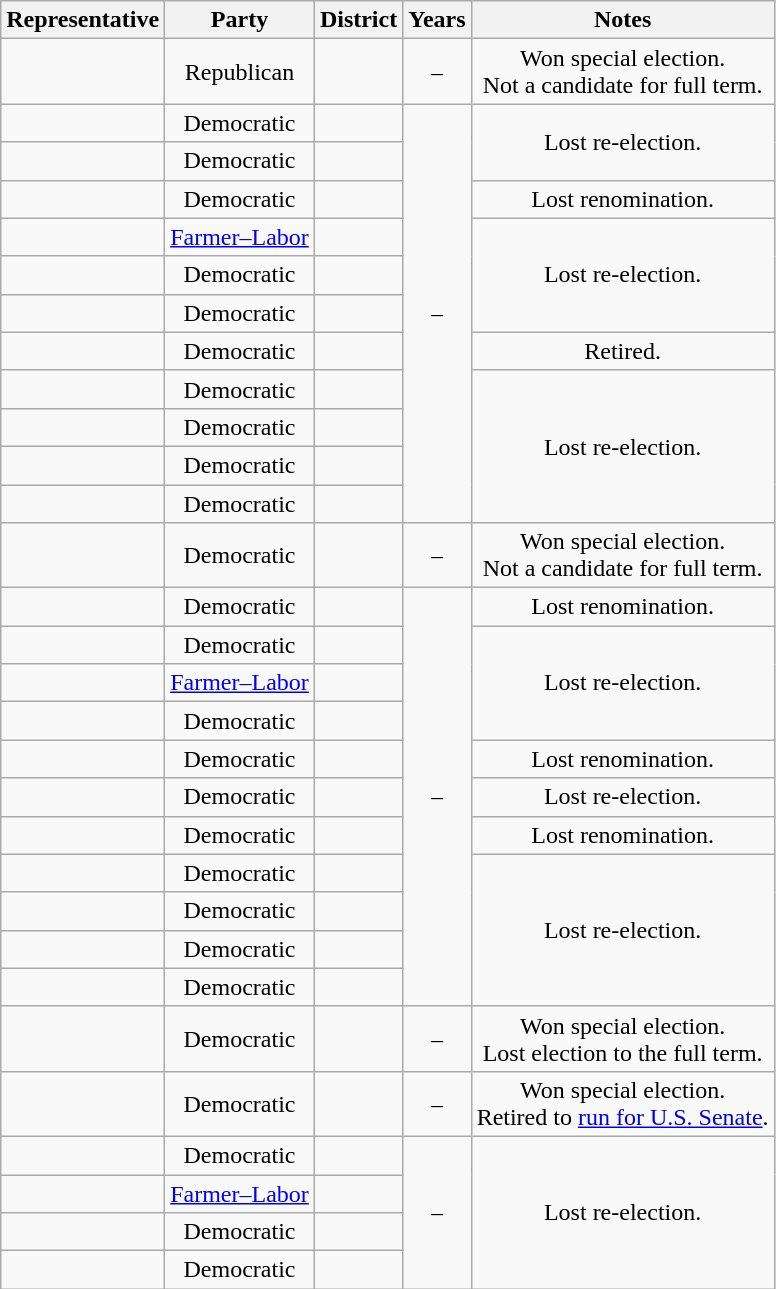<table class="wikitable sortable" style="text-align:center">
<tr valign=bottom>
<th>Representative</th>
<th>Party</th>
<th>District</th>
<th>Years</th>
<th>Notes</th>
</tr>
<tr>
<td align=left></td>
<td>Republican</td>
<td></td>
<td nowrap> –<br></td>
<td>Won special election.<br>Not a candidate for full term.</td>
</tr>
<tr>
<td align=left></td>
<td>Democratic</td>
<td></td>
<td rowspan="11" nowrap=""> –<br></td>
<td rowspan="2">Lost re-election.</td>
</tr>
<tr>
<td align=left></td>
<td>Democratic</td>
<td></td>
</tr>
<tr>
<td align=left></td>
<td>Democratic</td>
<td></td>
<td>Lost renomination.</td>
</tr>
<tr>
<td align=left></td>
<td><a href='#'>Farmer–Labor</a></td>
<td></td>
<td rowspan="3">Lost re-election.</td>
</tr>
<tr>
<td align=left></td>
<td>Democratic</td>
<td></td>
</tr>
<tr>
<td align=left></td>
<td>Democratic</td>
<td></td>
</tr>
<tr>
<td align=left></td>
<td>Democratic</td>
<td></td>
<td>Retired.</td>
</tr>
<tr>
<td align=left></td>
<td>Democratic</td>
<td></td>
<td rowspan="4">Lost re-election.</td>
</tr>
<tr>
<td align=left></td>
<td>Democratic</td>
<td></td>
</tr>
<tr>
<td align=left></td>
<td>Democratic</td>
<td></td>
</tr>
<tr>
<td align=left></td>
<td>Democratic</td>
<td></td>
</tr>
<tr>
<td align=left></td>
<td>Democratic</td>
<td></td>
<td nowrap> –<br></td>
<td>Won special election.<br>Not a candidate for full term.</td>
</tr>
<tr>
<td align=left></td>
<td>Democratic</td>
<td></td>
<td rowspan="11" nowrap=""> –<br></td>
<td>Lost renomination.</td>
</tr>
<tr>
<td align=left></td>
<td>Democratic</td>
<td></td>
<td rowspan="3">Lost re-election.</td>
</tr>
<tr>
<td align=left></td>
<td><a href='#'>Farmer–Labor</a></td>
<td></td>
</tr>
<tr>
<td align=left></td>
<td>Democratic</td>
<td></td>
</tr>
<tr>
<td align=left></td>
<td>Democratic</td>
<td></td>
<td>Lost renomination.</td>
</tr>
<tr>
<td align=left></td>
<td>Democratic</td>
<td></td>
<td>Lost re-election.</td>
</tr>
<tr>
<td align=left></td>
<td>Democratic</td>
<td></td>
<td>Lost renomination.</td>
</tr>
<tr>
<td align=left></td>
<td>Democratic</td>
<td></td>
<td rowspan="4">Lost re-election.</td>
</tr>
<tr>
<td align=left></td>
<td>Democratic</td>
<td></td>
</tr>
<tr>
<td align=left></td>
<td>Democratic</td>
<td></td>
</tr>
<tr>
<td align=left></td>
<td>Democratic</td>
<td></td>
</tr>
<tr>
<td align=left></td>
<td>Democratic</td>
<td></td>
<td nowrap> –<br></td>
<td>Won special election.<br>Lost election to the full term.</td>
</tr>
<tr>
<td align=left></td>
<td>Democratic</td>
<td></td>
<td nowrap> –<br></td>
<td>Won special election.<br>Retired to <a href='#'>run for U.S. Senate</a>.</td>
</tr>
<tr>
<td align=left></td>
<td>Democratic</td>
<td></td>
<td rowspan="4" nowrap=""> –<br></td>
<td rowspan="4">Lost re-election.</td>
</tr>
<tr>
<td align=left></td>
<td><a href='#'>Farmer–Labor</a></td>
<td></td>
</tr>
<tr>
<td align=left></td>
<td>Democratic</td>
<td></td>
</tr>
<tr>
<td align=left></td>
<td>Democratic</td>
<td></td>
</tr>
</table>
